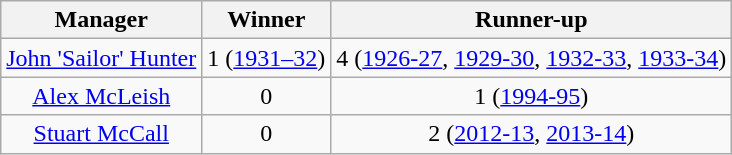<table class="wikitable"  style="text-align: center;">
<tr>
<th>Manager</th>
<th>Winner</th>
<th>Runner-up</th>
</tr>
<tr>
<td><a href='#'>John 'Sailor' Hunter</a></td>
<td>1 (<a href='#'>1931–32</a>)</td>
<td>4 (<a href='#'>1926-27</a>, <a href='#'>1929-30</a>, <a href='#'>1932-33</a>, <a href='#'>1933-34</a>)</td>
</tr>
<tr>
<td><a href='#'>Alex McLeish</a></td>
<td>0</td>
<td>1 (<a href='#'>1994-95</a>)</td>
</tr>
<tr>
<td><a href='#'>Stuart McCall</a></td>
<td>0</td>
<td>2 (<a href='#'>2012-13</a>, <a href='#'>2013-14</a>)</td>
</tr>
</table>
